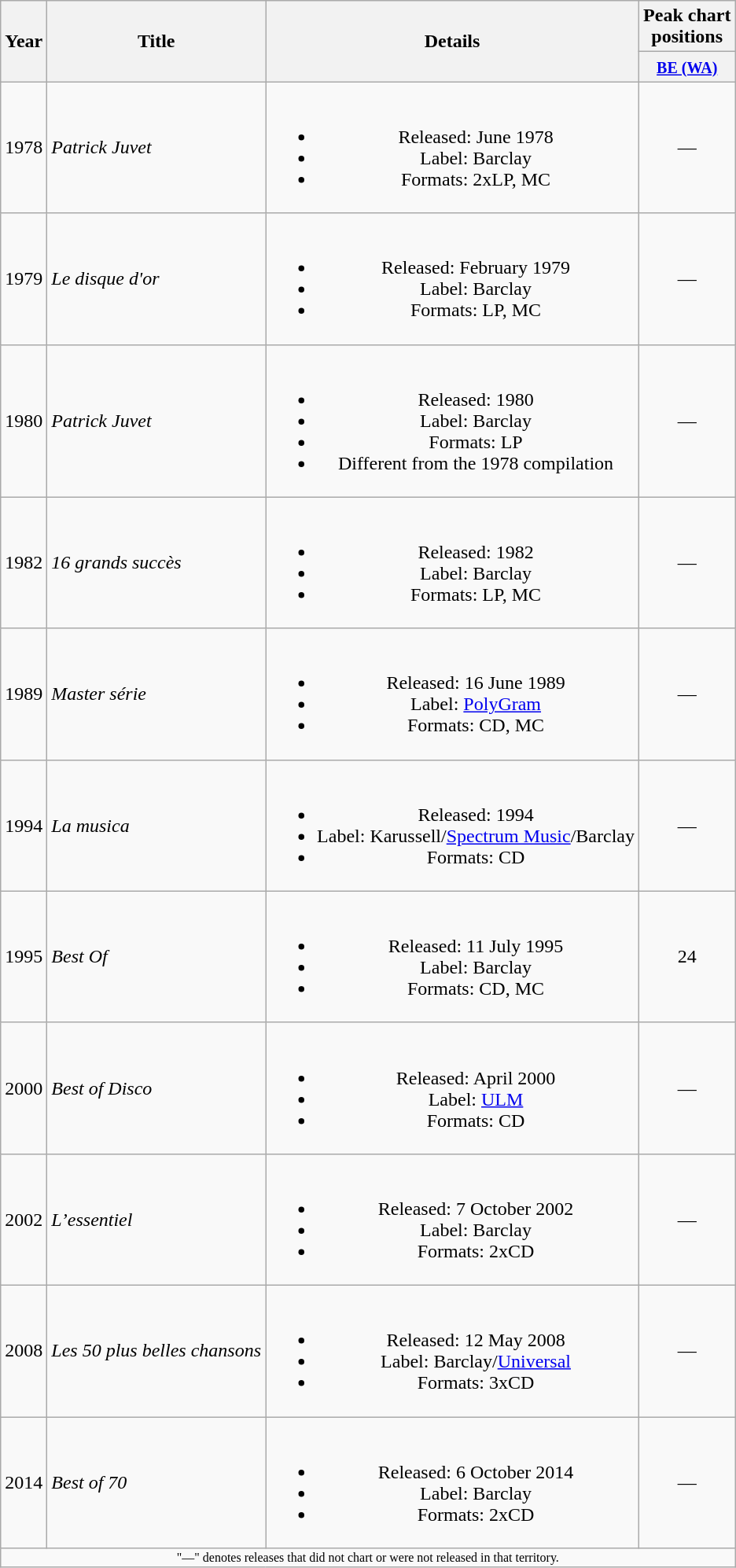<table class="wikitable" style="text-align:center">
<tr>
<th rowspan="2">Year</th>
<th rowspan="2">Title</th>
<th rowspan="2">Details</th>
<th>Peak chart<br>positions</th>
</tr>
<tr>
<th><small><a href='#'>BE (WA)</a></small><br></th>
</tr>
<tr>
<td>1978</td>
<td align="left"><em>Patrick Juvet</em></td>
<td><br><ul><li>Released: June 1978</li><li>Label: Barclay</li><li>Formats: 2xLP, MC</li></ul></td>
<td>—</td>
</tr>
<tr>
<td>1979</td>
<td align="left"><em>Le disque d'or</em></td>
<td><br><ul><li>Released: February 1979</li><li>Label: Barclay</li><li>Formats: LP, MC</li></ul></td>
<td>—</td>
</tr>
<tr>
<td>1980</td>
<td align="left"><em>Patrick Juvet</em></td>
<td><br><ul><li>Released: 1980</li><li>Label: Barclay</li><li>Formats: LP</li><li>Different from the 1978 compilation</li></ul></td>
<td>—</td>
</tr>
<tr>
<td>1982</td>
<td align="left"><em>16 grands succès</em></td>
<td><br><ul><li>Released: 1982</li><li>Label: Barclay</li><li>Formats: LP, MC</li></ul></td>
<td>—</td>
</tr>
<tr>
<td>1989</td>
<td align="left"><em>Master série</em></td>
<td><br><ul><li>Released: 16 June 1989</li><li>Label: <a href='#'>PolyGram</a></li><li>Formats: CD, MC</li></ul></td>
<td>—</td>
</tr>
<tr>
<td>1994</td>
<td align="left"><em>La musica</em></td>
<td><br><ul><li>Released: 1994</li><li>Label: Karussell/<a href='#'>Spectrum Music</a>/Barclay</li><li>Formats: CD</li></ul></td>
<td>—</td>
</tr>
<tr>
<td>1995</td>
<td align="left"><em>Best Of</em></td>
<td><br><ul><li>Released: 11 July 1995</li><li>Label: Barclay</li><li>Formats: CD, MC</li></ul></td>
<td>24</td>
</tr>
<tr>
<td>2000</td>
<td align="left"><em>Best of Disco</em></td>
<td><br><ul><li>Released: April 2000</li><li>Label: <a href='#'>ULM</a></li><li>Formats: CD</li></ul></td>
<td>—</td>
</tr>
<tr>
<td>2002</td>
<td align="left"><em>L’essentiel</em></td>
<td><br><ul><li>Released: 7 October 2002</li><li>Label: Barclay</li><li>Formats: 2xCD</li></ul></td>
<td>—</td>
</tr>
<tr>
<td>2008</td>
<td align="left"><em>Les 50 plus belles chansons</em></td>
<td><br><ul><li>Released: 12 May 2008</li><li>Label: Barclay/<a href='#'>Universal</a></li><li>Formats: 3xCD</li></ul></td>
<td>—</td>
</tr>
<tr>
<td>2014</td>
<td align="left"><em>Best of 70</em></td>
<td><br><ul><li>Released: 6 October 2014</li><li>Label: Barclay</li><li>Formats: 2xCD</li></ul></td>
<td>—</td>
</tr>
<tr>
<td colspan="4" style="font-size:8pt">"—" denotes releases that did not chart or were not released in that territory.</td>
</tr>
</table>
